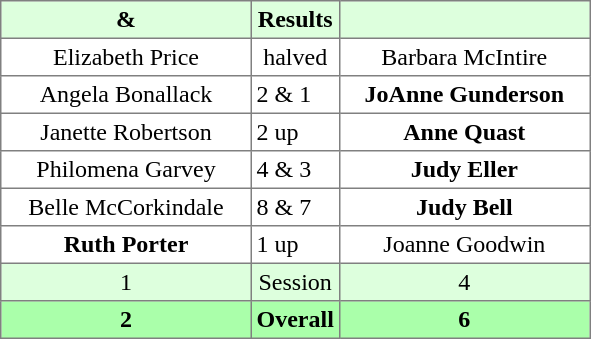<table border="1" cellpadding="3" style="border-collapse: collapse; text-align:center;">
<tr style="background:#ddffdd;">
<th width=160> & </th>
<th>Results</th>
<th width=160></th>
</tr>
<tr>
<td>Elizabeth Price</td>
<td>halved</td>
<td>Barbara McIntire</td>
</tr>
<tr>
<td>Angela Bonallack</td>
<td align=left> 2 & 1</td>
<td><strong>JoAnne Gunderson</strong></td>
</tr>
<tr>
<td>Janette Robertson</td>
<td align=left> 2 up</td>
<td><strong>Anne Quast</strong></td>
</tr>
<tr>
<td>Philomena Garvey</td>
<td align=left> 4 & 3</td>
<td><strong>Judy Eller</strong></td>
</tr>
<tr>
<td>Belle McCorkindale</td>
<td align=left> 8 & 7</td>
<td><strong>Judy Bell</strong></td>
</tr>
<tr>
<td><strong>Ruth Porter</strong></td>
<td align=left> 1 up</td>
<td>Joanne Goodwin</td>
</tr>
<tr style="background:#ddffdd;">
<td>1</td>
<td>Session</td>
<td>4</td>
</tr>
<tr style="background:#aaffaa;">
<th>2</th>
<th>Overall</th>
<th>6</th>
</tr>
</table>
